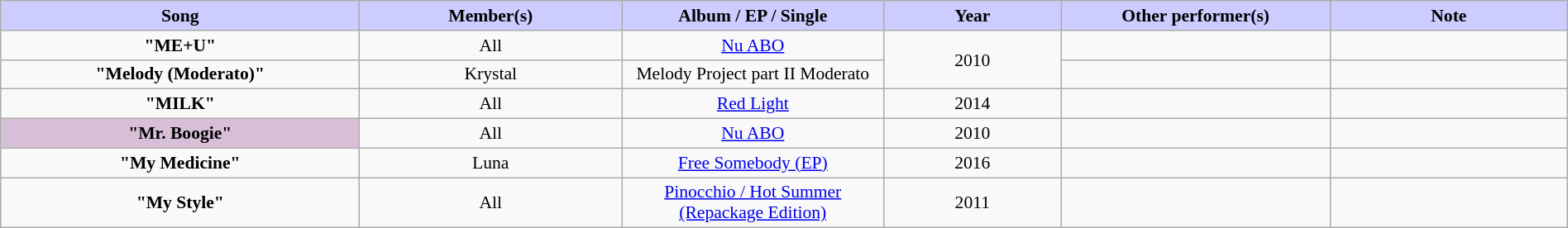<table class="wikitable" style="margin:0.5em auto; clear:both; font-size:.9em; text-align:center; width:100%">
<tr>
<th width="500" style="background: #CCCCFF;">Song</th>
<th width="350" style="background: #CCCCFF;">Member(s)</th>
<th width="350" style="background: #CCCCFF;">Album / EP / Single</th>
<th width="250" style="background: #CCCCFF;">Year</th>
<th width="350" style="background: #CCCCFF;">Other performer(s)</th>
<th width="350" style="background: #CCCCFF;">Note</th>
</tr>
<tr>
<td><strong>"ME+U"</strong></td>
<td>All</td>
<td><a href='#'>Nu ABO</a></td>
<td rowspan="2">2010</td>
<td></td>
<td></td>
</tr>
<tr>
<td><strong>"Melody (Moderato)"</strong></td>
<td>Krystal</td>
<td>Melody Project part II Moderato</td>
<td></td>
<td></td>
</tr>
<tr>
<td><strong>"MILK"</strong></td>
<td rowspan="1">All</td>
<td><a href='#'>Red Light</a></td>
<td>2014</td>
<td></td>
<td></td>
</tr>
<tr>
<td style="background-color:#D8BFD8"><strong>"Mr. Boogie"</strong></td>
<td>All</td>
<td><a href='#'>Nu ABO</a></td>
<td>2010</td>
<td></td>
</tr>
<tr>
<td><strong>"My Medicine"</strong></td>
<td>Luna</td>
<td><a href='#'>Free Somebody (EP)</a></td>
<td>2016</td>
<td></td>
<td></td>
</tr>
<tr>
<td><strong>"My Style"</strong></td>
<td>All</td>
<td><a href='#'>Pinocchio / Hot Summer (Repackage Edition)</a></td>
<td>2011</td>
<td></td>
<td></td>
</tr>
</table>
